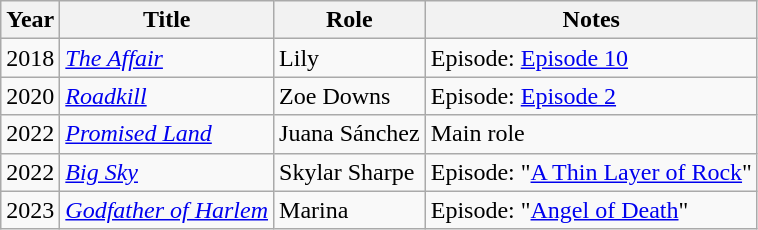<table class="wikitable sortable">
<tr>
<th>Year</th>
<th>Title</th>
<th>Role</th>
<th class="unsortable">Notes</th>
</tr>
<tr>
<td>2018</td>
<td><em><a href='#'>The Affair</a></em></td>
<td>Lily</td>
<td>Episode: <a href='#'>Episode 10</a></td>
</tr>
<tr>
<td>2020</td>
<td><em><a href='#'>Roadkill</a></em></td>
<td>Zoe Downs</td>
<td>Episode: <a href='#'>Episode 2</a></td>
</tr>
<tr>
<td>2022</td>
<td><em><a href='#'>Promised Land</a></em></td>
<td>Juana Sánchez</td>
<td>Main role</td>
</tr>
<tr>
<td>2022</td>
<td><em><a href='#'>Big Sky</a></em></td>
<td>Skylar Sharpe</td>
<td>Episode: "<a href='#'>A Thin Layer of Rock</a>"</td>
</tr>
<tr>
<td>2023</td>
<td><em><a href='#'>Godfather of Harlem</a></em></td>
<td>Marina</td>
<td>Episode: "<a href='#'>Angel of Death</a>"</td>
</tr>
</table>
